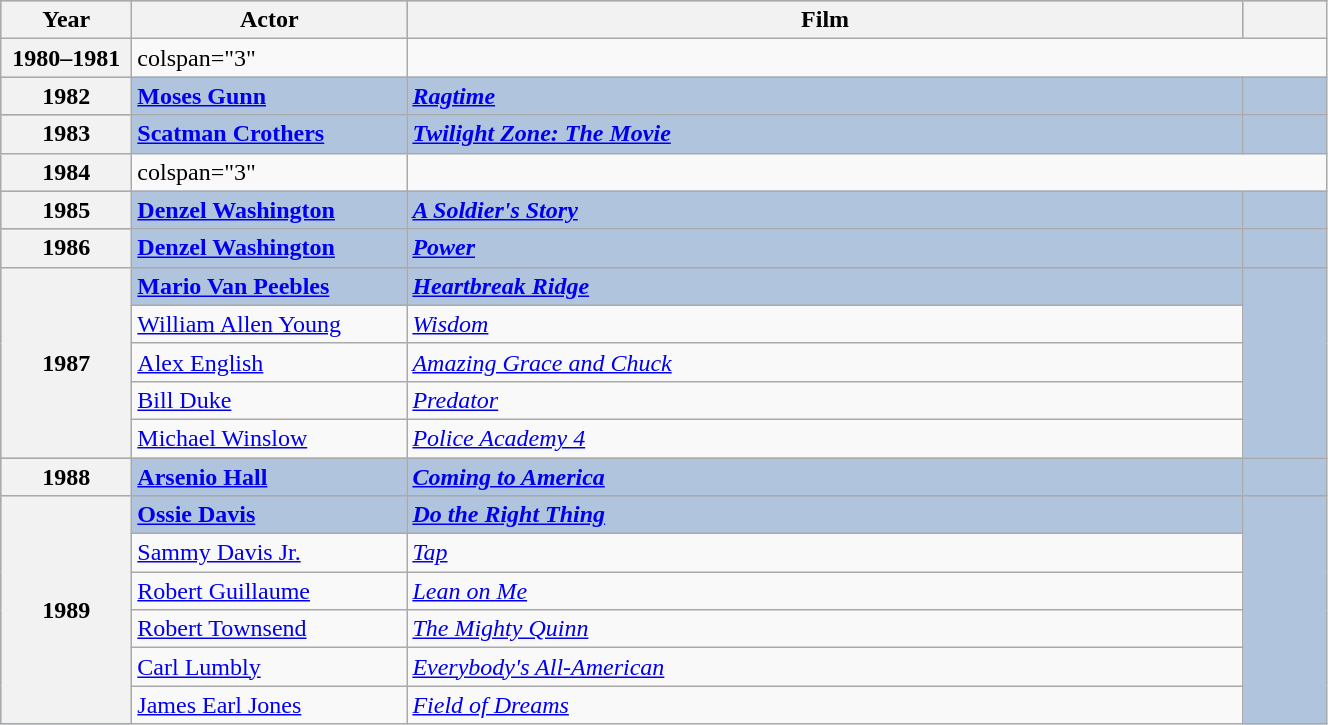<table class="wikitable" style="width:70%;">
<tr style="background:#bebebe;">
<th scope="col" style="width:5em;">Year</th>
<th scope="col" style="width:11em;">Actor</th>
<th scope="col">Film</th>
<th scope="col" style="width:3em;"></th>
</tr>
<tr>
<th scope="row">1980–1981</th>
<td>colspan="3" </td>
</tr>
<tr style="background:#B0C4DE; font-weight:bold;">
<th scope="row">1982</th>
<td><a href='#'>Moses Gunn</a></td>
<td><em><a href='#'>Ragtime</a></em></td>
<td style="text-align:center;"></td>
</tr>
<tr style="background:#B0C4DE; font-weight:bold;">
<th scope="row">1983</th>
<td><a href='#'>Scatman Crothers</a></td>
<td><em><a href='#'>Twilight Zone: The Movie</a></em></td>
<td style="text-align:center;"></td>
</tr>
<tr>
<th scope="row">1984</th>
<td>colspan="3" </td>
</tr>
<tr style="background:#B0C4DE; font-weight:bold;">
<th scope="row">1985</th>
<td><a href='#'>Denzel Washington</a></td>
<td><em><a href='#'>A Soldier's Story</a></em></td>
<td style="text-align:center;"></td>
</tr>
<tr style="background:#B0C4DE; font-weight:bold;">
<th scope="row">1986</th>
<td><a href='#'>Denzel Washington</a></td>
<td><em><a href='#'>Power</a></em></td>
<td style="text-align:center;"></td>
</tr>
<tr style="background:#B0C4DE; font-weight:bold;">
<th scope="row" rowspan="5">1987</th>
<td><a href='#'>Mario Van Peebles</a></td>
<td><em><a href='#'>Heartbreak Ridge</a></em></td>
<td rowspan="5" style="text-align:center;"></td>
</tr>
<tr>
<td><a href='#'>William Allen Young</a></td>
<td><em><a href='#'>Wisdom</a></em></td>
</tr>
<tr>
<td><a href='#'>Alex English</a></td>
<td><em><a href='#'>Amazing Grace and Chuck</a></em></td>
</tr>
<tr>
<td><a href='#'>Bill Duke</a></td>
<td><em><a href='#'>Predator</a></em></td>
</tr>
<tr>
<td><a href='#'>Michael Winslow</a></td>
<td><em><a href='#'>Police Academy 4</a></em></td>
</tr>
<tr style="background:#B0C4DE; font-weight:bold;">
<th scope="row">1988</th>
<td><a href='#'>Arsenio Hall</a></td>
<td><em><a href='#'>Coming to America</a></em></td>
<td style="text-align:center;"></td>
</tr>
<tr style="background:#B0C4DE; font-weight:bold;">
<th scope="row" rowspan="6">1989</th>
<td><a href='#'>Ossie Davis</a></td>
<td><em><a href='#'>Do the Right Thing</a></em></td>
<td rowspan="6" style="text-align:center;"></td>
</tr>
<tr>
<td><a href='#'>Sammy Davis Jr.</a></td>
<td><em><a href='#'>Tap</a></em></td>
</tr>
<tr>
<td><a href='#'>Robert Guillaume</a></td>
<td><em><a href='#'>Lean on Me</a></em></td>
</tr>
<tr>
<td><a href='#'>Robert Townsend</a></td>
<td><em><a href='#'>The Mighty Quinn</a></em></td>
</tr>
<tr>
<td><a href='#'>Carl Lumbly</a></td>
<td><em><a href='#'>Everybody's All-American</a></em></td>
</tr>
<tr>
<td><a href='#'>James Earl Jones</a></td>
<td><em><a href='#'>Field of Dreams</a></em></td>
</tr>
</table>
